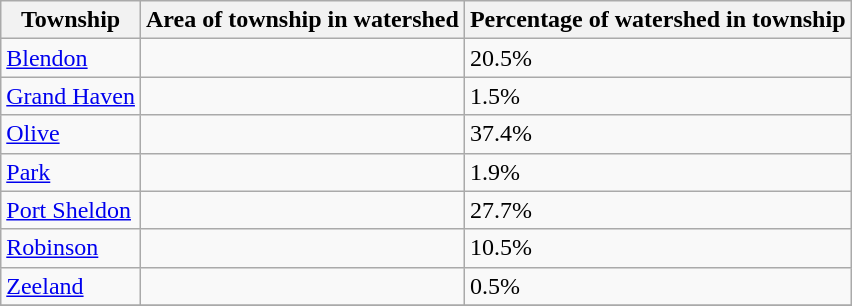<table class="wikitable sortable" border="1">
<tr>
<th>Township</th>
<th>Area of township in watershed</th>
<th>Percentage of watershed in township</th>
</tr>
<tr>
<td><a href='#'>Blendon</a></td>
<td></td>
<td>20.5%</td>
</tr>
<tr>
<td><a href='#'>Grand Haven</a></td>
<td></td>
<td>1.5%</td>
</tr>
<tr>
<td><a href='#'>Olive</a></td>
<td></td>
<td>37.4%</td>
</tr>
<tr>
<td><a href='#'>Park</a></td>
<td></td>
<td>1.9%</td>
</tr>
<tr>
<td><a href='#'>Port Sheldon</a></td>
<td></td>
<td>27.7%</td>
</tr>
<tr>
<td><a href='#'>Robinson</a></td>
<td></td>
<td>10.5%</td>
</tr>
<tr>
<td><a href='#'>Zeeland</a></td>
<td></td>
<td>0.5%</td>
</tr>
<tr>
</tr>
</table>
